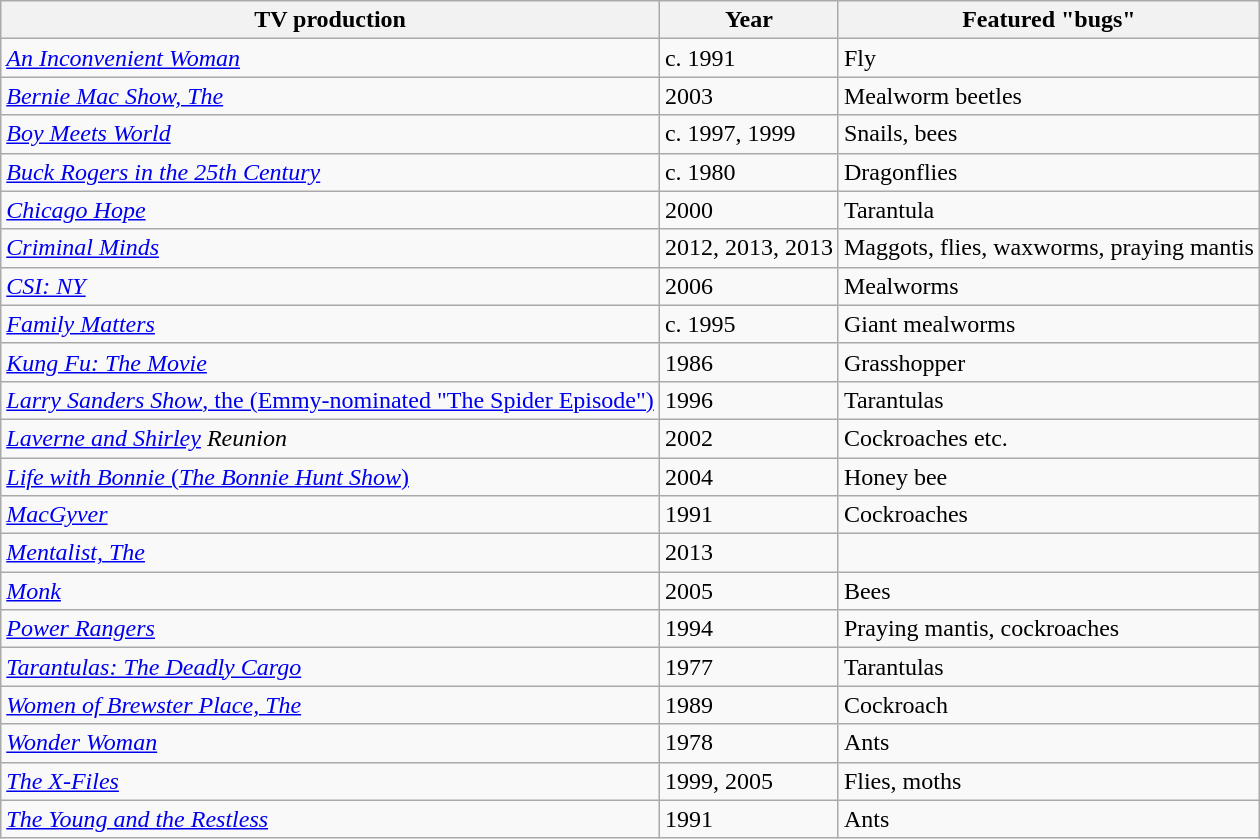<table class="wikitable sortable">
<tr>
<th>TV production</th>
<th>Year</th>
<th>Featured "bugs"</th>
</tr>
<tr>
<td><em><a href='#'>An Inconvenient Woman</a></em></td>
<td>c. 1991</td>
<td>Fly</td>
</tr>
<tr>
<td><em><a href='#'>Bernie Mac Show, The</a></em></td>
<td>2003</td>
<td>Mealworm beetles</td>
</tr>
<tr>
<td><em><a href='#'>Boy Meets World</a></em></td>
<td>c. 1997, 1999</td>
<td>Snails, bees</td>
</tr>
<tr>
<td><em><a href='#'>Buck Rogers in the 25th Century</a></em></td>
<td>c. 1980</td>
<td>Dragonflies</td>
</tr>
<tr>
<td><em><a href='#'>Chicago Hope</a></em></td>
<td>2000</td>
<td>Tarantula</td>
</tr>
<tr>
<td><em><a href='#'>Criminal Minds</a></em></td>
<td>2012, 2013, 2013</td>
<td>Maggots, flies, waxworms, praying mantis</td>
</tr>
<tr>
<td><em><a href='#'>CSI: NY</a></em></td>
<td>2006</td>
<td>Mealworms</td>
</tr>
<tr>
<td><em><a href='#'>Family Matters</a></em></td>
<td>c. 1995</td>
<td>Giant mealworms</td>
</tr>
<tr>
<td><em><a href='#'>Kung Fu: The Movie</a></em></td>
<td>1986</td>
<td>Grasshopper</td>
</tr>
<tr>
<td><a href='#'><em>Larry Sanders Show</em>, the (Emmy-nominated "The Spider Episode")</a></td>
<td>1996</td>
<td>Tarantulas</td>
</tr>
<tr>
<td><em><a href='#'>Laverne and Shirley</a> Reunion</em></td>
<td>2002</td>
<td>Cockroaches etc.</td>
</tr>
<tr>
<td><a href='#'><em>Life with Bonnie</em> (<em>The Bonnie Hunt Show</em>)</a></td>
<td>2004</td>
<td>Honey bee</td>
</tr>
<tr>
<td><em><a href='#'>MacGyver</a></em></td>
<td>1991</td>
<td>Cockroaches</td>
</tr>
<tr>
<td><em><a href='#'>Mentalist, The</a></em></td>
<td>2013</td>
<td></td>
</tr>
<tr>
<td><em><a href='#'>Monk</a></em></td>
<td>2005</td>
<td>Bees</td>
</tr>
<tr>
<td><em><a href='#'>Power Rangers</a></em></td>
<td>1994</td>
<td>Praying mantis, cockroaches</td>
</tr>
<tr>
<td><em><a href='#'>Tarantulas: The Deadly Cargo</a></em></td>
<td>1977</td>
<td>Tarantulas</td>
</tr>
<tr>
<td><em><a href='#'>Women of Brewster Place, The</a></em></td>
<td>1989</td>
<td>Cockroach</td>
</tr>
<tr>
<td><em><a href='#'>Wonder Woman</a></em></td>
<td>1978</td>
<td>Ants</td>
</tr>
<tr>
<td><em><a href='#'>The X-Files</a></em></td>
<td>1999, 2005</td>
<td>Flies, moths</td>
</tr>
<tr>
<td><em><a href='#'>The Young and the Restless</a></em></td>
<td>1991</td>
<td>Ants</td>
</tr>
</table>
